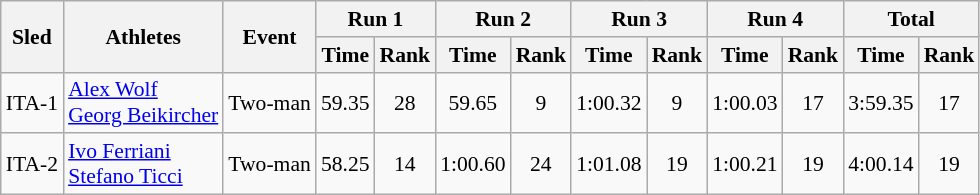<table class="wikitable" border="1" style="font-size:90%">
<tr>
<th rowspan="2">Sled</th>
<th rowspan="2">Athletes</th>
<th rowspan="2">Event</th>
<th colspan="2">Run 1</th>
<th colspan="2">Run 2</th>
<th colspan="2">Run 3</th>
<th colspan="2">Run 4</th>
<th colspan="2">Total</th>
</tr>
<tr>
<th>Time</th>
<th>Rank</th>
<th>Time</th>
<th>Rank</th>
<th>Time</th>
<th>Rank</th>
<th>Time</th>
<th>Rank</th>
<th>Time</th>
<th>Rank</th>
</tr>
<tr>
<td align="center">ITA-1</td>
<td><a href='#'>Alex Wolf</a><br><a href='#'>Georg Beikircher</a></td>
<td>Two-man</td>
<td align="center">59.35</td>
<td align="center">28</td>
<td align="center">59.65</td>
<td align="center">9</td>
<td align="center">1:00.32</td>
<td align="center">9</td>
<td align="center">1:00.03</td>
<td align="center">17</td>
<td align="center">3:59.35</td>
<td align="center">17</td>
</tr>
<tr>
<td align="center">ITA-2</td>
<td><a href='#'>Ivo Ferriani</a><br><a href='#'>Stefano Ticci</a></td>
<td>Two-man</td>
<td align="center">58.25</td>
<td align="center">14</td>
<td align="center">1:00.60</td>
<td align="center">24</td>
<td align="center">1:01.08</td>
<td align="center">19</td>
<td align="center">1:00.21</td>
<td align="center">19</td>
<td align="center">4:00.14</td>
<td align="center">19</td>
</tr>
</table>
